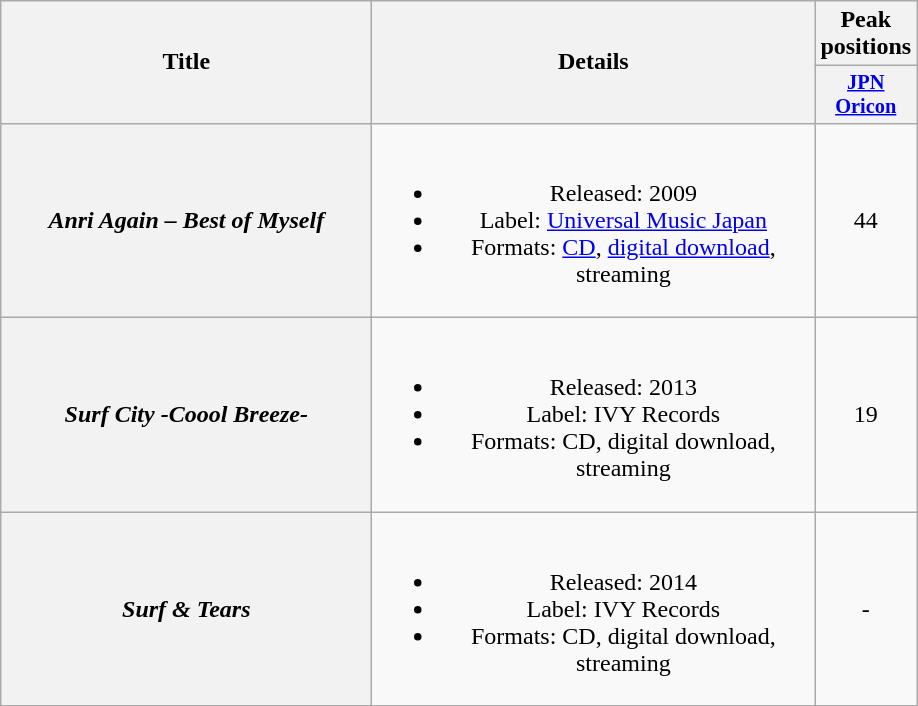<table class="wikitable plainrowheaders" style="text-align:center;">
<tr>
<th style="width:15em;" rowspan="2">Title</th>
<th style="width:18em;" rowspan="2">Details</th>
<th colspan="1">Peak positions</th>
</tr>
<tr>
<th style="width:3em;font-size:85%"><a href='#'>JPN<br>Oricon</a><br></th>
</tr>
<tr>
<th scope="row"><em>Anri Again – Best of Myself</em></th>
<td><br><ul><li>Released: 2009</li><li>Label: <a href='#'>Universal Music Japan</a></li><li>Formats: <a href='#'>CD</a>, <a href='#'>digital download</a>, streaming</li></ul></td>
<td>44</td>
</tr>
<tr>
<th scope="row"><em>Surf City -Coool Breeze-</em></th>
<td><br><ul><li>Released: 2013</li><li>Label: IVY Records</li><li>Formats: CD, digital download, streaming</li></ul></td>
<td>19</td>
</tr>
<tr>
<th scope="row"><em>Surf & Tears</em></th>
<td><br><ul><li>Released: 2014</li><li>Label: IVY Records</li><li>Formats: CD, digital download, streaming</li></ul></td>
<td>-</td>
</tr>
<tr>
</tr>
</table>
